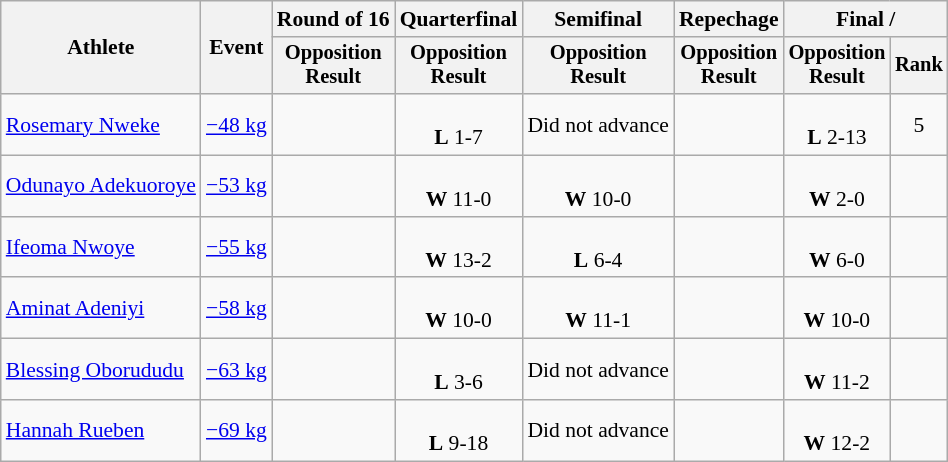<table class="wikitable" style="font-size:90%">
<tr>
<th rowspan=2>Athlete</th>
<th rowspan=2>Event</th>
<th>Round of 16</th>
<th>Quarterfinal</th>
<th>Semifinal</th>
<th>Repechage</th>
<th colspan=2>Final / </th>
</tr>
<tr style="font-size: 95%">
<th>Opposition<br>Result</th>
<th>Opposition<br>Result</th>
<th>Opposition<br>Result</th>
<th>Opposition<br>Result</th>
<th>Opposition<br>Result</th>
<th>Rank</th>
</tr>
<tr align=center>
<td align=left><a href='#'>Rosemary Nweke</a></td>
<td align=left><a href='#'>−48 kg</a></td>
<td></td>
<td><br><strong>L</strong> 1-7</td>
<td>Did not advance</td>
<td></td>
<td><br><strong>L</strong> 2-13</td>
<td>5</td>
</tr>
<tr align=center>
<td align=left><a href='#'>Odunayo Adekuoroye</a></td>
<td align=left><a href='#'>−53 kg</a></td>
<td></td>
<td><br><strong>W</strong> 11-0</td>
<td><br><strong>W</strong> 10-0</td>
<td></td>
<td><br><strong>W</strong> 2-0</td>
<td></td>
</tr>
<tr align=center>
<td align=left><a href='#'>Ifeoma Nwoye</a></td>
<td align=left><a href='#'>−55 kg</a></td>
<td></td>
<td><br><strong>W</strong> 13-2</td>
<td><br><strong>L</strong> 6-4</td>
<td></td>
<td><br><strong>W</strong> 6-0</td>
<td></td>
</tr>
<tr align=center>
<td align=left><a href='#'>Aminat Adeniyi</a></td>
<td align=left><a href='#'>−58 kg</a></td>
<td></td>
<td><br><strong>W</strong> 10-0</td>
<td><br><strong>W</strong> 11-1</td>
<td></td>
<td><br><strong>W</strong> 10-0</td>
<td></td>
</tr>
<tr align=center>
<td align=left><a href='#'>Blessing Oborududu</a></td>
<td align=left><a href='#'>−63 kg</a></td>
<td></td>
<td><br><strong>L</strong> 3-6</td>
<td>Did not advance</td>
<td></td>
<td><br><strong>W</strong> 11-2</td>
<td></td>
</tr>
<tr align=center>
<td align=left><a href='#'>Hannah Rueben</a></td>
<td align=left><a href='#'>−69 kg</a></td>
<td></td>
<td><br><strong>L</strong> 9-18</td>
<td>Did not advance</td>
<td></td>
<td><br><strong>W</strong> 12-2</td>
<td></td>
</tr>
</table>
